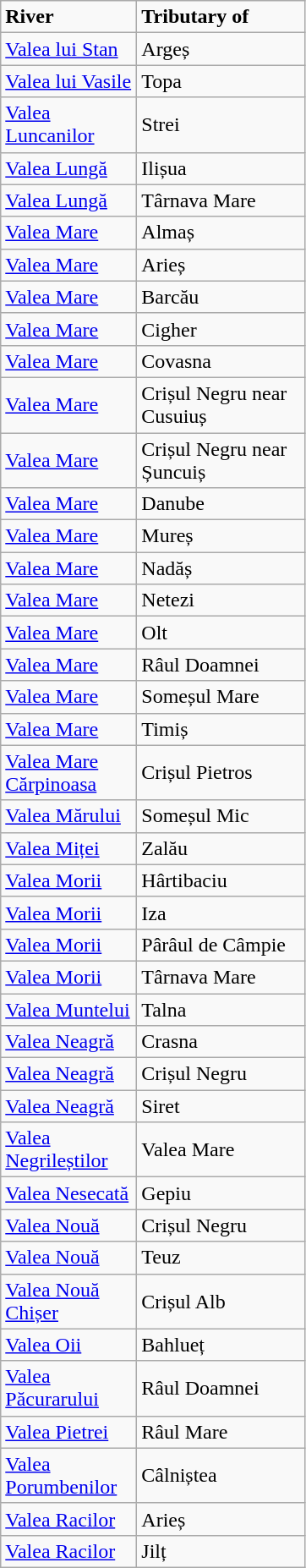<table class="wikitable">
<tr>
<td width="100pt"><strong>River</strong></td>
<td width="125pt"><strong>Tributary of</strong></td>
</tr>
<tr>
<td><a href='#'>Valea lui Stan</a></td>
<td>Argeș</td>
</tr>
<tr>
<td><a href='#'>Valea lui Vasile</a></td>
<td>Topa</td>
</tr>
<tr>
<td><a href='#'>Valea Luncanilor</a></td>
<td>Strei</td>
</tr>
<tr>
<td><a href='#'>Valea Lungă</a></td>
<td>Ilișua</td>
</tr>
<tr>
<td><a href='#'>Valea Lungă</a></td>
<td>Târnava Mare</td>
</tr>
<tr>
<td><a href='#'>Valea Mare</a></td>
<td>Almaș</td>
</tr>
<tr>
<td><a href='#'>Valea Mare</a></td>
<td>Arieș</td>
</tr>
<tr>
<td><a href='#'>Valea Mare</a></td>
<td>Barcău</td>
</tr>
<tr>
<td><a href='#'>Valea Mare</a></td>
<td>Cigher</td>
</tr>
<tr>
<td><a href='#'>Valea Mare</a></td>
<td>Covasna</td>
</tr>
<tr>
<td><a href='#'>Valea Mare</a></td>
<td>Crișul Negru near Cusuiuș</td>
</tr>
<tr>
<td><a href='#'>Valea Mare</a></td>
<td>Crișul Negru near Șuncuiș</td>
</tr>
<tr>
<td><a href='#'>Valea Mare</a></td>
<td>Danube</td>
</tr>
<tr>
<td><a href='#'>Valea Mare</a></td>
<td>Mureș</td>
</tr>
<tr>
<td><a href='#'>Valea Mare</a></td>
<td>Nadăș</td>
</tr>
<tr>
<td><a href='#'>Valea Mare</a></td>
<td>Netezi</td>
</tr>
<tr>
<td><a href='#'>Valea Mare</a></td>
<td>Olt</td>
</tr>
<tr>
<td><a href='#'>Valea Mare</a></td>
<td>Râul Doamnei</td>
</tr>
<tr>
<td><a href='#'>Valea Mare</a></td>
<td>Someșul Mare</td>
</tr>
<tr>
<td><a href='#'>Valea Mare</a></td>
<td>Timiș</td>
</tr>
<tr>
<td><a href='#'>Valea Mare Cărpinoasa</a></td>
<td>Crișul Pietros</td>
</tr>
<tr>
<td><a href='#'>Valea Mărului</a></td>
<td>Someșul Mic</td>
</tr>
<tr>
<td><a href='#'>Valea Miței</a></td>
<td>Zalău</td>
</tr>
<tr>
<td><a href='#'>Valea Morii</a></td>
<td>Hârtibaciu</td>
</tr>
<tr>
<td><a href='#'>Valea Morii</a></td>
<td>Iza</td>
</tr>
<tr>
<td><a href='#'>Valea Morii</a></td>
<td>Pârâul de Câmpie</td>
</tr>
<tr>
<td><a href='#'>Valea Morii</a></td>
<td>Târnava Mare</td>
</tr>
<tr>
<td><a href='#'>Valea Muntelui</a></td>
<td>Talna</td>
</tr>
<tr>
<td><a href='#'>Valea Neagră</a></td>
<td>Crasna</td>
</tr>
<tr>
<td><a href='#'>Valea Neagră</a></td>
<td>Crișul Negru</td>
</tr>
<tr>
<td><a href='#'>Valea Neagră</a></td>
<td>Siret</td>
</tr>
<tr>
<td><a href='#'>Valea Negrileștilor</a></td>
<td>Valea Mare</td>
</tr>
<tr>
<td><a href='#'>Valea Nesecată</a></td>
<td>Gepiu</td>
</tr>
<tr>
<td><a href='#'>Valea Nouă</a></td>
<td>Crișul Negru</td>
</tr>
<tr>
<td><a href='#'>Valea Nouă</a></td>
<td>Teuz</td>
</tr>
<tr>
<td><a href='#'>Valea Nouă Chișer</a></td>
<td>Crișul Alb</td>
</tr>
<tr>
<td><a href='#'>Valea Oii</a></td>
<td>Bahlueț</td>
</tr>
<tr>
<td><a href='#'>Valea Păcurarului</a></td>
<td>Râul Doamnei</td>
</tr>
<tr>
<td><a href='#'>Valea Pietrei</a></td>
<td>Râul Mare</td>
</tr>
<tr>
<td><a href='#'>Valea Porumbenilor</a></td>
<td>Câlniștea</td>
</tr>
<tr>
<td><a href='#'>Valea Racilor</a></td>
<td>Arieș</td>
</tr>
<tr>
<td><a href='#'>Valea Racilor</a></td>
<td>Jilț</td>
</tr>
</table>
